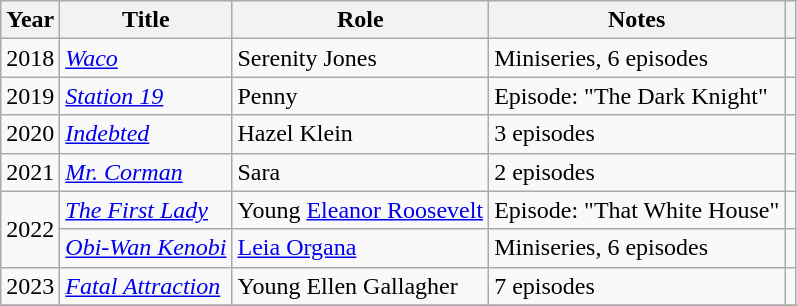<table class="wikitable sortable">
<tr>
<th>Year</th>
<th>Title</th>
<th>Role</th>
<th class="unsortable">Notes</th>
<th class="unsortable"></th>
</tr>
<tr>
<td>2018</td>
<td><em><a href='#'>Waco</a></em></td>
<td>Serenity Jones</td>
<td>Miniseries, 6 episodes</td>
<td></td>
</tr>
<tr>
<td>2019</td>
<td><em><a href='#'>Station 19</a></em></td>
<td>Penny</td>
<td>Episode: "The Dark Knight"</td>
<td></td>
</tr>
<tr>
<td>2020</td>
<td><em><a href='#'>Indebted</a></em></td>
<td>Hazel Klein</td>
<td>3 episodes</td>
<td></td>
</tr>
<tr>
<td>2021</td>
<td><em><a href='#'>Mr. Corman</a></em></td>
<td>Sara</td>
<td>2 episodes</td>
<td></td>
</tr>
<tr>
<td rowspan="2">2022</td>
<td><em><a href='#'>The First Lady</a></em></td>
<td>Young <a href='#'>Eleanor Roosevelt</a></td>
<td>Episode: "That White House"</td>
<td></td>
</tr>
<tr>
<td><em><a href='#'>Obi-Wan Kenobi</a></em></td>
<td><a href='#'>Leia Organa</a></td>
<td>Miniseries, 6 episodes</td>
<td></td>
</tr>
<tr>
<td>2023</td>
<td><em><a href='#'>Fatal Attraction</a></em></td>
<td>Young Ellen Gallagher</td>
<td>7 episodes</td>
<td></td>
</tr>
<tr>
</tr>
</table>
